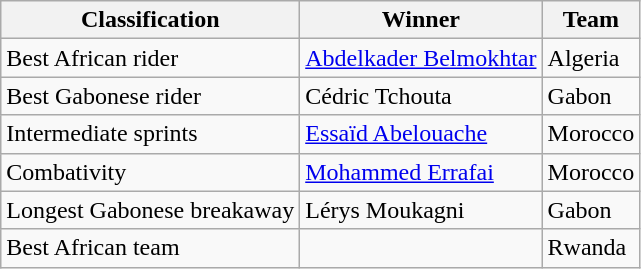<table class="wikitable">
<tr>
<th>Classification</th>
<th>Winner</th>
<th>Team</th>
</tr>
<tr>
<td>Best African rider</td>
<td><a href='#'>Abdelkader Belmokhtar</a></td>
<td>Algeria</td>
</tr>
<tr>
<td>Best Gabonese rider</td>
<td>Cédric Tchouta</td>
<td>Gabon</td>
</tr>
<tr>
<td>Intermediate sprints</td>
<td><a href='#'>Essaïd Abelouache</a></td>
<td>Morocco</td>
</tr>
<tr>
<td>Combativity</td>
<td><a href='#'>Mohammed Errafai</a></td>
<td>Morocco</td>
</tr>
<tr>
<td>Longest Gabonese breakaway</td>
<td>Lérys Moukagni</td>
<td>Gabon</td>
</tr>
<tr>
<td>Best African team</td>
<td></td>
<td>Rwanda</td>
</tr>
</table>
